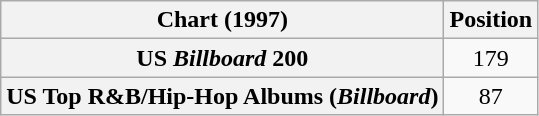<table class="wikitable sortable plainrowheaders" style="text-align:center">
<tr>
<th scope="col">Chart (1997)</th>
<th scope="col">Position</th>
</tr>
<tr>
<th scope="row">US <em>Billboard</em> 200</th>
<td>179</td>
</tr>
<tr>
<th scope="row">US Top R&B/Hip-Hop Albums (<em>Billboard</em>)</th>
<td>87</td>
</tr>
</table>
